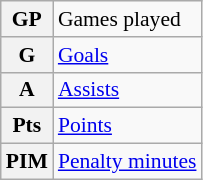<table class="wikitable" style="font-size:90%;">
<tr>
<th>GP</th>
<td>Games played</td>
</tr>
<tr>
<th>G</th>
<td><a href='#'>Goals</a></td>
</tr>
<tr>
<th>A</th>
<td><a href='#'>Assists</a></td>
</tr>
<tr>
<th>Pts</th>
<td><a href='#'>Points</a></td>
</tr>
<tr>
<th>PIM</th>
<td><a href='#'>Penalty minutes</a></td>
</tr>
</table>
